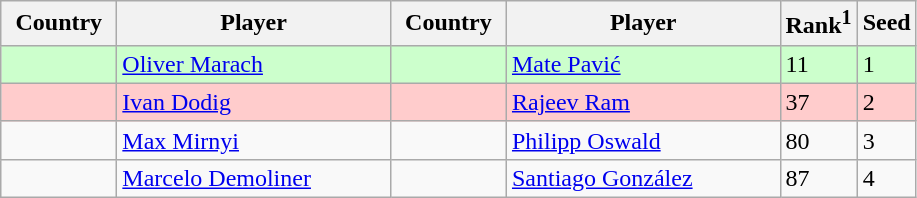<table class="sortable wikitable">
<tr>
<th width="70">Country</th>
<th width="175">Player</th>
<th width="70">Country</th>
<th width="175">Player</th>
<th>Rank<sup>1</sup></th>
<th>Seed</th>
</tr>
<tr style="background:#cfc;">
<td></td>
<td><a href='#'>Oliver Marach</a></td>
<td></td>
<td><a href='#'>Mate Pavić</a></td>
<td>11</td>
<td>1</td>
</tr>
<tr style="background:#fcc;">
<td></td>
<td><a href='#'>Ivan Dodig</a></td>
<td></td>
<td><a href='#'>Rajeev Ram</a></td>
<td>37</td>
<td>2</td>
</tr>
<tr>
<td></td>
<td><a href='#'>Max Mirnyi</a></td>
<td></td>
<td><a href='#'>Philipp Oswald</a></td>
<td>80</td>
<td>3</td>
</tr>
<tr>
<td></td>
<td><a href='#'>Marcelo Demoliner</a></td>
<td></td>
<td><a href='#'>Santiago González</a></td>
<td>87</td>
<td>4</td>
</tr>
</table>
